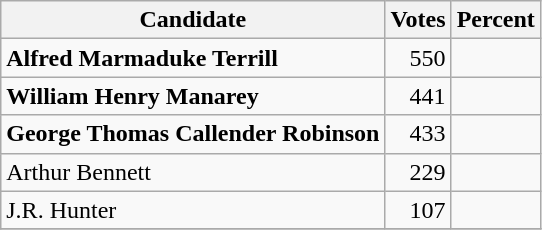<table class="wikitable">
<tr>
<th>Candidate</th>
<th>Votes</th>
<th>Percent</th>
</tr>
<tr>
<td style="font-weight:bold;">Alfred Marmaduke Terrill</td>
<td style="text-align:right;">550</td>
<td style="text-align:right;"></td>
</tr>
<tr>
<td style="font-weight:bold;">William Henry Manarey</td>
<td style="text-align:right;">441</td>
<td style="text-align:right;"></td>
</tr>
<tr>
<td style="font-weight:bold;">George Thomas Callender Robinson</td>
<td style="text-align:right;">433</td>
<td style="text-align:right;"></td>
</tr>
<tr>
<td>Arthur Bennett</td>
<td style="text-align:right;">229</td>
<td style="text-align:right;"></td>
</tr>
<tr>
<td>J.R. Hunter</td>
<td style="text-align:right;">107</td>
<td style="text-align:right;"></td>
</tr>
<tr>
</tr>
</table>
